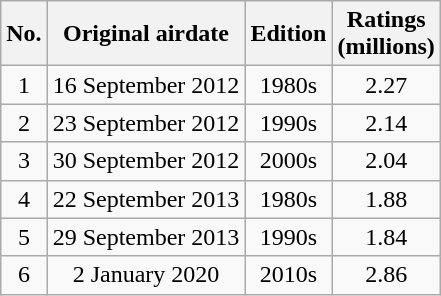<table class="wikitable" style="text-align:center">
<tr>
<th>No.</th>
<th>Original airdate</th>
<th>Edition</th>
<th>Ratings<br>(millions)</th>
</tr>
<tr>
<td>1</td>
<td>16 September 2012</td>
<td>1980s</td>
<td>2.27</td>
</tr>
<tr>
<td>2</td>
<td>23 September 2012</td>
<td>1990s</td>
<td>2.14</td>
</tr>
<tr>
<td>3</td>
<td>30 September 2012</td>
<td>2000s</td>
<td>2.04</td>
</tr>
<tr>
<td>4</td>
<td>22 September 2013</td>
<td>1980s</td>
<td>1.88</td>
</tr>
<tr>
<td>5</td>
<td>29 September 2013</td>
<td>1990s</td>
<td>1.84</td>
</tr>
<tr>
<td>6</td>
<td>2 January 2020</td>
<td>2010s</td>
<td>2.86</td>
</tr>
</table>
